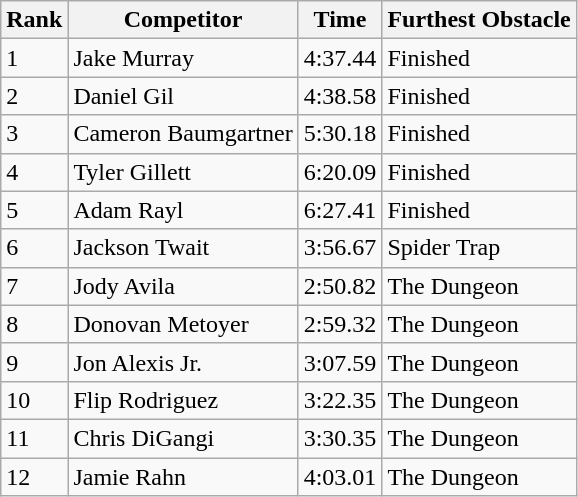<table class="wikitable sortable mw-collapsible">
<tr>
<th>Rank</th>
<th>Competitor</th>
<th>Time</th>
<th>Furthest Obstacle</th>
</tr>
<tr>
<td>1</td>
<td>Jake Murray</td>
<td>4:37.44</td>
<td>Finished</td>
</tr>
<tr>
<td>2</td>
<td>Daniel Gil</td>
<td>4:38.58</td>
<td>Finished</td>
</tr>
<tr>
<td>3</td>
<td>Cameron Baumgartner</td>
<td>5:30.18</td>
<td>Finished</td>
</tr>
<tr>
<td>4</td>
<td>Tyler Gillett</td>
<td>6:20.09</td>
<td>Finished</td>
</tr>
<tr>
<td>5</td>
<td>Adam Rayl</td>
<td>6:27.41</td>
<td>Finished</td>
</tr>
<tr>
<td>6</td>
<td>Jackson Twait</td>
<td>3:56.67</td>
<td>Spider Trap</td>
</tr>
<tr>
<td>7</td>
<td>Jody Avila</td>
<td>2:50.82</td>
<td>The Dungeon</td>
</tr>
<tr>
<td>8</td>
<td>Donovan Metoyer</td>
<td>2:59.32</td>
<td>The Dungeon</td>
</tr>
<tr>
<td>9</td>
<td>Jon Alexis Jr.</td>
<td>3:07.59</td>
<td>The Dungeon</td>
</tr>
<tr>
<td>10</td>
<td>Flip Rodriguez</td>
<td>3:22.35</td>
<td>The Dungeon</td>
</tr>
<tr>
<td>11</td>
<td>Chris DiGangi</td>
<td>3:30.35</td>
<td>The Dungeon</td>
</tr>
<tr>
<td>12</td>
<td>Jamie Rahn</td>
<td>4:03.01</td>
<td>The Dungeon</td>
</tr>
</table>
